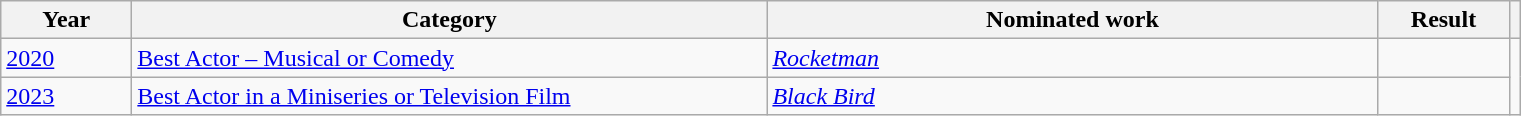<table class=wikitable>
<tr>
<th scope="col" style="width:5em;">Year</th>
<th scope="col" style="width:26em;">Category</th>
<th scope="col" style="width:25em;">Nominated work</th>
<th scope="col" style="width:5em;">Result</th>
<th></th>
</tr>
<tr>
<td><a href='#'>2020</a></td>
<td><a href='#'>Best Actor – Musical or Comedy</a></td>
<td><em><a href='#'>Rocketman</a></em></td>
<td></td>
<td align="center" rowspan="2"></td>
</tr>
<tr>
<td><a href='#'>2023</a></td>
<td><a href='#'>Best Actor in a Miniseries or Television Film</a></td>
<td><em><a href='#'>Black Bird</a></em></td>
<td></td>
</tr>
</table>
